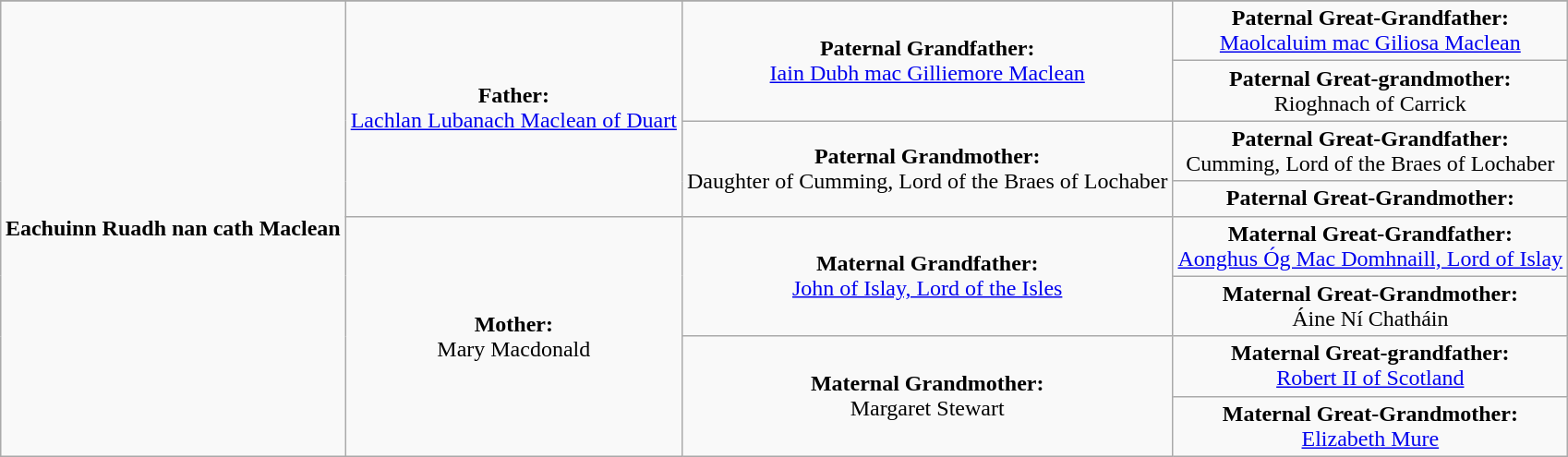<table class="wikitable"  style="margin:1em auto;">
<tr>
</tr>
<tr>
<td rowspan="8" align="center"><strong>Eachuinn Ruadh nan cath Maclean</strong></td>
<td rowspan="4" align="center"><strong>Father:</strong><br><a href='#'>Lachlan Lubanach Maclean of Duart</a></td>
<td rowspan="2" align="center"><strong>Paternal Grandfather:</strong><br><a href='#'>Iain Dubh mac Gilliemore Maclean</a></td>
<td align="center"><strong>Paternal Great-Grandfather:</strong><br><a href='#'>Maolcaluim mac Giliosa Maclean</a></td>
</tr>
<tr>
<td align="center"><strong>Paternal Great-grandmother:</strong><br>Rioghnach of Carrick</td>
</tr>
<tr>
<td rowspan="2" align="center"><strong>Paternal Grandmother:</strong><br>Daughter of Cumming, Lord of the Braes of Lochaber</td>
<td align="center"><strong>Paternal Great-Grandfather:</strong><br>Cumming, Lord of the Braes of Lochaber</td>
</tr>
<tr>
<td align="center"><strong>Paternal Great-Grandmother:</strong><br></td>
</tr>
<tr>
<td rowspan="4" align="center"><strong>Mother:</strong><br>Mary Macdonald</td>
<td rowspan="2" align="center"><strong>Maternal Grandfather:</strong><br><a href='#'>John of Islay, Lord of the Isles</a></td>
<td align="center"><strong>Maternal Great-Grandfather:</strong><br><a href='#'>Aonghus Óg Mac Domhnaill, Lord of Islay</a></td>
</tr>
<tr>
<td align="center"><strong>Maternal Great-Grandmother:</strong><br>Áine Ní Chatháin</td>
</tr>
<tr>
<td rowspan="2" align="center"><strong>Maternal Grandmother:</strong><br>Margaret Stewart</td>
<td align="center"><strong>Maternal Great-grandfather:</strong><br><a href='#'>Robert II of Scotland</a></td>
</tr>
<tr>
<td align="center"><strong>Maternal Great-Grandmother:</strong><br><a href='#'>Elizabeth Mure</a></td>
</tr>
</table>
